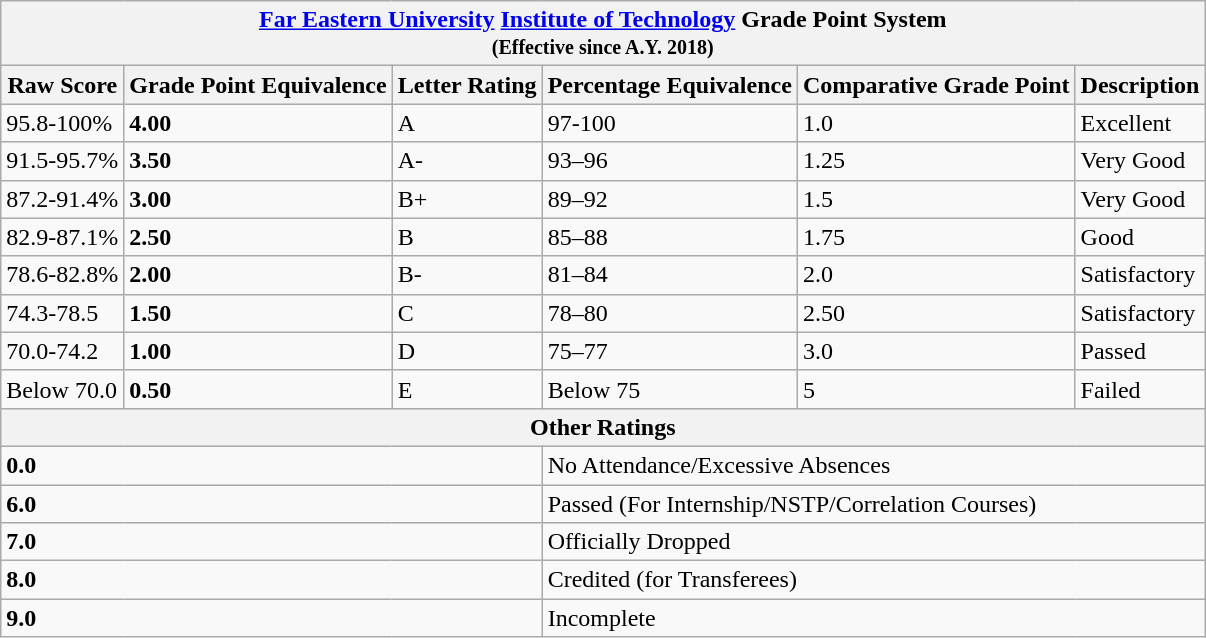<table class="wikitable">
<tr>
<th colspan="6"><strong><a href='#'>Far Eastern University</a> <a href='#'>Institute of Technology</a> Grade Point System</strong><br><small>(Effective since A.Y. 2018)</small></th>
</tr>
<tr>
<th>Raw Score</th>
<th>Grade Point Equivalence</th>
<th>Letter Rating</th>
<th>Percentage Equivalence</th>
<th>Comparative Grade Point</th>
<th>Description</th>
</tr>
<tr>
<td>95.8-100%</td>
<td><strong>4.00</strong></td>
<td>A</td>
<td>97-100</td>
<td>1.0</td>
<td>Excellent</td>
</tr>
<tr>
<td>91.5-95.7%</td>
<td><strong>3.50</strong></td>
<td>A-</td>
<td>93–96</td>
<td>1.25</td>
<td>Very Good</td>
</tr>
<tr>
<td>87.2-91.4%</td>
<td><strong>3.00</strong></td>
<td>B+</td>
<td>89–92</td>
<td>1.5</td>
<td>Very Good</td>
</tr>
<tr>
<td>82.9-87.1%</td>
<td><strong>2.50</strong></td>
<td>B</td>
<td>85–88</td>
<td>1.75</td>
<td>Good</td>
</tr>
<tr>
<td>78.6-82.8%</td>
<td><strong>2.00</strong></td>
<td>B-</td>
<td>81–84</td>
<td>2.0</td>
<td>Satisfactory</td>
</tr>
<tr>
<td>74.3-78.5</td>
<td><strong>1.50</strong></td>
<td>C</td>
<td>78–80</td>
<td>2.50</td>
<td>Satisfactory</td>
</tr>
<tr>
<td>70.0-74.2</td>
<td><strong>1.00</strong></td>
<td>D</td>
<td>75–77</td>
<td>3.0</td>
<td>Passed</td>
</tr>
<tr>
<td>Below 70.0</td>
<td><strong>0.50</strong></td>
<td>E</td>
<td>Below 75</td>
<td>5</td>
<td>Failed</td>
</tr>
<tr>
<th colspan="6"><strong>Other Ratings</strong></th>
</tr>
<tr>
<td colspan="3"><strong>0.0</strong></td>
<td colspan="3">No Attendance/Excessive Absences</td>
</tr>
<tr>
<td colspan="3"><strong>6.0</strong></td>
<td colspan="3">Passed (For Internship/NSTP/Correlation Courses)</td>
</tr>
<tr>
<td colspan="3"><strong>7.0</strong></td>
<td colspan="3">Officially Dropped</td>
</tr>
<tr>
<td colspan="3"><strong>8.0</strong></td>
<td colspan="3">Credited (for Transferees)</td>
</tr>
<tr>
<td colspan="3"><strong>9.0</strong></td>
<td colspan="3">Incomplete</td>
</tr>
</table>
